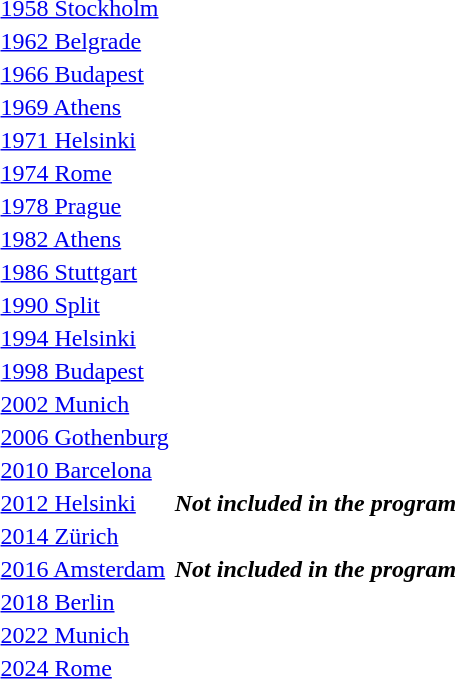<table>
<tr>
<td><a href='#'>1958 Stockholm</a><br></td>
<td></td>
<td></td>
<td></td>
</tr>
<tr>
<td><a href='#'>1962 Belgrade</a><br></td>
<td></td>
<td></td>
<td></td>
</tr>
<tr>
<td><a href='#'>1966 Budapest</a><br></td>
<td></td>
<td></td>
<td></td>
</tr>
<tr>
<td><a href='#'>1969 Athens</a><br></td>
<td></td>
<td></td>
<td></td>
</tr>
<tr>
<td><a href='#'>1971 Helsinki</a><br></td>
<td></td>
<td></td>
<td></td>
</tr>
<tr>
<td><a href='#'>1974 Rome</a><br></td>
<td></td>
<td></td>
<td></td>
</tr>
<tr>
<td><a href='#'>1978 Prague</a><br></td>
<td></td>
<td></td>
<td></td>
</tr>
<tr>
<td><a href='#'>1982 Athens</a><br></td>
<td></td>
<td></td>
<td></td>
</tr>
<tr>
<td><a href='#'>1986 Stuttgart</a><br></td>
<td></td>
<td></td>
<td></td>
</tr>
<tr>
<td><a href='#'>1990 Split</a><br></td>
<td></td>
<td></td>
<td></td>
</tr>
<tr>
<td><a href='#'>1994 Helsinki</a><br></td>
<td></td>
<td></td>
<td></td>
</tr>
<tr>
<td><a href='#'>1998 Budapest</a><br></td>
<td></td>
<td></td>
<td></td>
</tr>
<tr>
<td><a href='#'>2002 Munich</a><br></td>
<td></td>
<td></td>
<td></td>
</tr>
<tr>
<td><a href='#'>2006 Gothenburg</a><br></td>
<td></td>
<td></td>
<td></td>
</tr>
<tr>
<td><a href='#'>2010 Barcelona</a><br></td>
<td></td>
<td></td>
<td></td>
</tr>
<tr>
<td><a href='#'>2012 Helsinki</a></td>
<th colspan="3"><em>Not included in the program</em></th>
</tr>
<tr>
<td><a href='#'>2014 Zürich</a><br></td>
<td></td>
<td></td>
<td></td>
</tr>
<tr>
<td><a href='#'>2016 Amsterdam</a></td>
<th colspan="3"><em>Not included in the program</em></th>
</tr>
<tr>
<td><a href='#'>2018 Berlin</a><br></td>
<td></td>
<td></td>
<td></td>
</tr>
<tr>
<td><a href='#'>2022 Munich</a><br></td>
<td></td>
<td></td>
<td></td>
</tr>
<tr>
<td><a href='#'>2024 Rome</a><br></td>
<td></td>
<td></td>
<td></td>
</tr>
</table>
